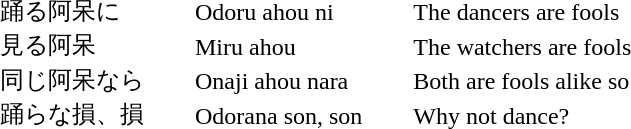<table cellpadding="0" cellspacing="2" style="margin: 1ex 1em;">
<tr>
<td style="padding-right: 2em">踊る阿呆に</td>
<td style="padding-right: 2em">Odoru ahou ni</td>
<td style="padding-right: 2em">The dancers are fools</td>
</tr>
<tr>
<td style="padding-right: 2em">見る阿呆</td>
<td style="padding-right: 2em">Miru ahou</td>
<td style="padding-right: 2em">The watchers are fools</td>
</tr>
<tr>
<td style="padding-right: 2em">同じ阿呆なら</td>
<td style="padding-right: 2em">Onaji ahou nara</td>
<td style="padding-right: 2em">Both are fools alike so</td>
</tr>
<tr>
<td style="padding-right: 2em">踊らな損、損</td>
<td style="padding-right: 2em">Odorana son, son</td>
<td style="padding-right: 2em">Why not dance?</td>
</tr>
<tr>
</tr>
</table>
